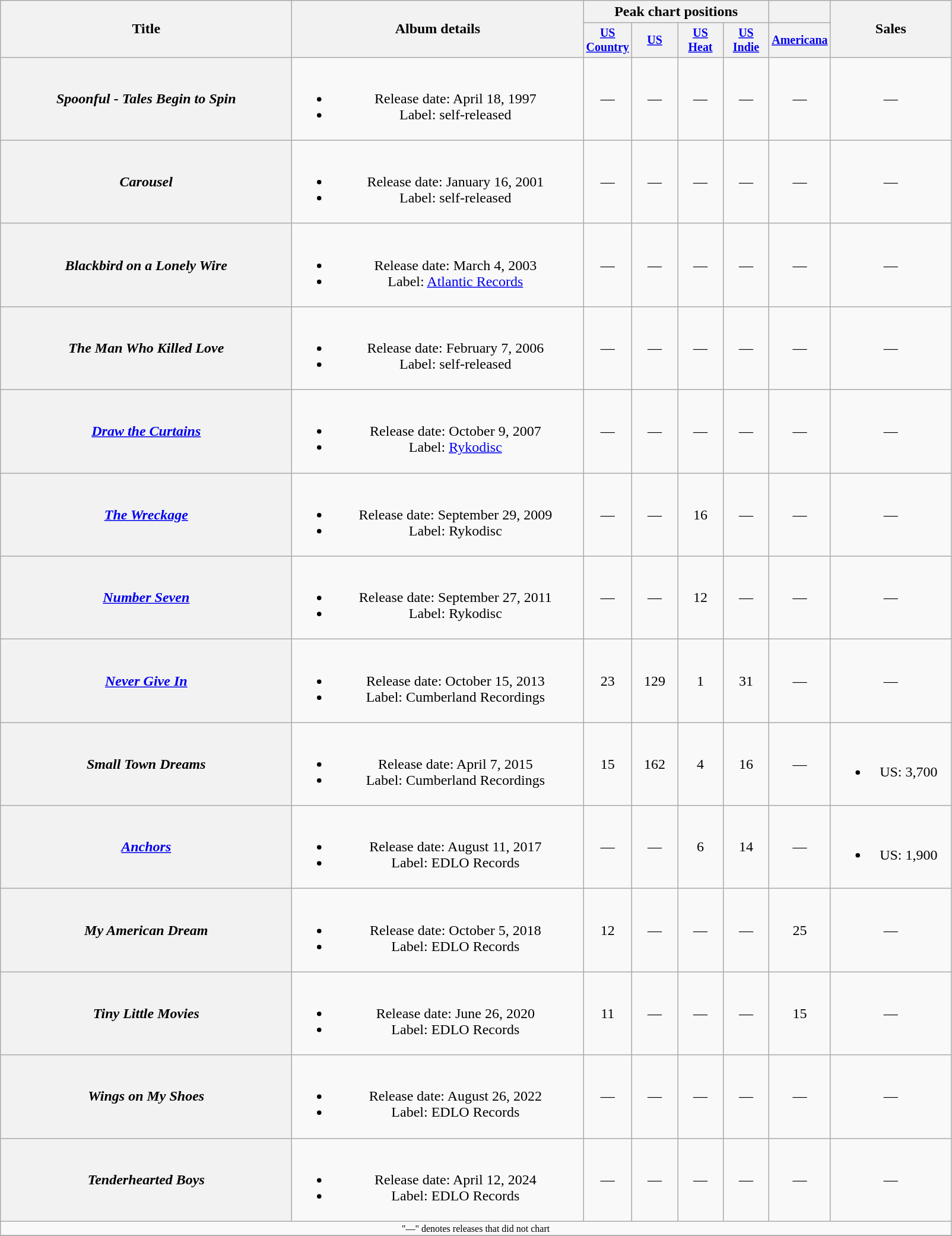<table class="wikitable plainrowheaders" style="text-align:center;">
<tr>
<th rowspan="2" style="width:20em;">Title</th>
<th rowspan="2" style="width:20em;">Album details</th>
<th colspan="4">Peak chart positions</th>
<th></th>
<th rowspan="2" style="width:8em;">Sales</th>
</tr>
<tr style="font-size:smaller;">
<th width="45"><a href='#'>US Country</a><br></th>
<th width="45"><a href='#'>US</a><br></th>
<th width="45"><a href='#'>US<br>Heat</a><br></th>
<th width="45"><a href='#'>US<br>Indie</a><br></th>
<th><a href='#'>Americana</a></th>
</tr>
<tr>
<th scope="row"><em>Spoonful - Tales Begin to Spin</em></th>
<td><br><ul><li>Release date: April 18, 1997</li><li>Label: self-released</li></ul></td>
<td>—</td>
<td>—</td>
<td>—</td>
<td>—</td>
<td>—</td>
<td>—</td>
</tr>
<tr>
<th scope="row"><em>Carousel</em></th>
<td><br><ul><li>Release date: January 16, 2001</li><li>Label: self-released</li></ul></td>
<td>—</td>
<td>—</td>
<td>—</td>
<td>—</td>
<td>—</td>
<td>—</td>
</tr>
<tr>
<th scope="row"><em>Blackbird on a Lonely Wire</em></th>
<td><br><ul><li>Release date: March 4, 2003</li><li>Label: <a href='#'>Atlantic Records</a></li></ul></td>
<td>—</td>
<td>—</td>
<td>—</td>
<td>—</td>
<td>—</td>
<td>—</td>
</tr>
<tr>
<th scope="row"><em>The Man Who Killed Love</em></th>
<td><br><ul><li>Release date: February 7, 2006</li><li>Label: self-released</li></ul></td>
<td>—</td>
<td>—</td>
<td>—</td>
<td>—</td>
<td>—</td>
<td>—</td>
</tr>
<tr>
<th scope="row"><em><a href='#'>Draw the Curtains</a></em></th>
<td><br><ul><li>Release date: October 9, 2007</li><li>Label: <a href='#'>Rykodisc</a></li></ul></td>
<td>—</td>
<td>—</td>
<td>—</td>
<td>—</td>
<td>—</td>
<td>—</td>
</tr>
<tr>
<th scope="row"><em><a href='#'>The Wreckage</a></em></th>
<td><br><ul><li>Release date: September 29, 2009</li><li>Label: Rykodisc</li></ul></td>
<td>—</td>
<td>—</td>
<td>16</td>
<td>—</td>
<td>—</td>
<td>—</td>
</tr>
<tr>
<th scope="row"><em><a href='#'>Number Seven</a></em></th>
<td><br><ul><li>Release date: September 27, 2011</li><li>Label: Rykodisc</li></ul></td>
<td>—</td>
<td>—</td>
<td>12</td>
<td>—</td>
<td>—</td>
<td>—</td>
</tr>
<tr>
<th scope="row"><em><a href='#'>Never Give In</a></em></th>
<td><br><ul><li>Release date: October 15, 2013</li><li>Label: Cumberland Recordings</li></ul></td>
<td>23</td>
<td>129</td>
<td>1</td>
<td>31</td>
<td>—</td>
<td>—</td>
</tr>
<tr>
<th scope="row"><em>Small Town Dreams</em></th>
<td><br><ul><li>Release date: April 7, 2015</li><li>Label: Cumberland Recordings</li></ul></td>
<td>15</td>
<td>162</td>
<td>4</td>
<td>16</td>
<td>—</td>
<td><br><ul><li>US: 3,700</li></ul></td>
</tr>
<tr>
<th scope="row"><em><a href='#'>Anchors</a></em></th>
<td><br><ul><li>Release date: August 11, 2017</li><li>Label: EDLO Records</li></ul></td>
<td>—</td>
<td>—</td>
<td>6</td>
<td>14</td>
<td>—</td>
<td><br><ul><li>US: 1,900</li></ul></td>
</tr>
<tr>
<th scope="row"><em>My American Dream</em></th>
<td><br><ul><li>Release date: October 5, 2018</li><li>Label: EDLO Records</li></ul></td>
<td>12</td>
<td>—</td>
<td>—</td>
<td>—</td>
<td>25</td>
<td>—</td>
</tr>
<tr>
<th scope="row"><em>Tiny Little Movies</em></th>
<td><br><ul><li>Release date: June 26, 2020</li><li>Label: EDLO Records</li></ul></td>
<td>11</td>
<td>—</td>
<td>—</td>
<td>—</td>
<td>15</td>
<td>—</td>
</tr>
<tr>
<th scope="row"><em>Wings on My Shoes</em></th>
<td><br><ul><li>Release date: August 26, 2022</li><li>Label: EDLO Records</li></ul></td>
<td>—</td>
<td>—</td>
<td>—</td>
<td>—</td>
<td>—</td>
<td>—</td>
</tr>
<tr>
<th scope="row"><em>Tenderhearted Boys</em></th>
<td><br><ul><li>Release date: April 12, 2024</li><li>Label: EDLO Records</li></ul></td>
<td>—</td>
<td>—</td>
<td>—</td>
<td>—</td>
<td>—</td>
<td>—</td>
</tr>
<tr>
<td colspan="8" style="font-size:8pt">"—" denotes releases that did not chart</td>
</tr>
<tr>
</tr>
</table>
